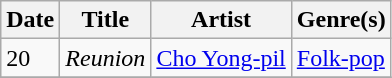<table class="wikitable" style="text-align: left;">
<tr>
<th>Date</th>
<th>Title</th>
<th>Artist</th>
<th>Genre(s)</th>
</tr>
<tr>
<td>20</td>
<td><em>Reunion</em></td>
<td><a href='#'>Cho Yong-pil</a></td>
<td><a href='#'>Folk-pop</a></td>
</tr>
<tr>
</tr>
</table>
